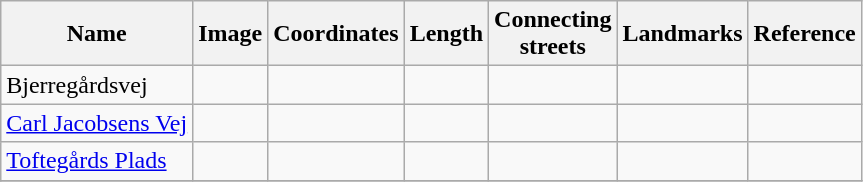<table class="wikitable sortable">
<tr>
<th>Name</th>
<th>Image</th>
<th>Coordinates</th>
<th>Length</th>
<th>Connecting <br>streets</th>
<th>Landmarks</th>
<th>Reference</th>
</tr>
<tr>
<td>Bjerregårdsvej</td>
<td></td>
<td></td>
<td></td>
<td></td>
<td></td>
<td></td>
</tr>
<tr>
<td><a href='#'>Carl Jacobsens Vej</a></td>
<td></td>
<td></td>
<td></td>
<td></td>
<td></td>
<td></td>
</tr>
<tr>
<td><a href='#'>Toftegårds Plads</a></td>
<td></td>
<td></td>
<td></td>
<td></td>
<td></td>
<td></td>
</tr>
<tr>
</tr>
</table>
